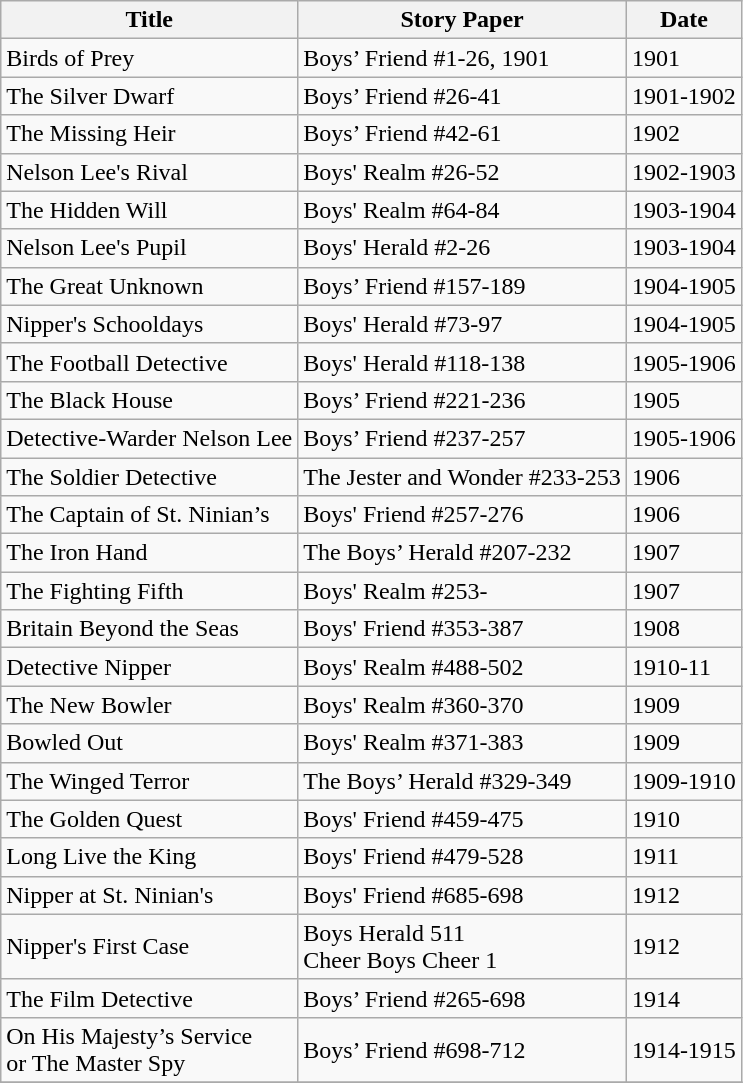<table class="wikitable">
<tr>
<th>Title</th>
<th>Story Paper</th>
<th>Date</th>
</tr>
<tr>
<td>Birds of Prey</td>
<td>Boys’ Friend #1-26, 1901</td>
<td>1901</td>
</tr>
<tr>
<td>The Silver Dwarf</td>
<td>Boys’ Friend #26-41</td>
<td>1901-1902</td>
</tr>
<tr>
<td>The Missing Heir</td>
<td>Boys’ Friend #42-61</td>
<td>1902</td>
</tr>
<tr>
<td>Nelson Lee's Rival</td>
<td>Boys' Realm #26-52</td>
<td>1902-1903</td>
</tr>
<tr>
<td>The Hidden Will</td>
<td>Boys' Realm #64-84</td>
<td>1903-1904</td>
</tr>
<tr>
<td>Nelson Lee's Pupil</td>
<td>Boys' Herald #2-26</td>
<td>1903-1904</td>
</tr>
<tr>
<td>The Great Unknown</td>
<td>Boys’ Friend #157-189</td>
<td>1904-1905</td>
</tr>
<tr>
<td>Nipper's Schooldays</td>
<td>Boys' Herald #73-97</td>
<td>1904-1905</td>
</tr>
<tr>
<td>The Football Detective</td>
<td>Boys' Herald #118-138</td>
<td>1905-1906</td>
</tr>
<tr>
<td>The Black House</td>
<td>Boys’ Friend #221-236</td>
<td>1905</td>
</tr>
<tr>
<td>Detective-Warder Nelson Lee</td>
<td>Boys’ Friend #237-257</td>
<td>1905-1906</td>
</tr>
<tr>
<td>The Soldier Detective</td>
<td>The Jester and Wonder #233-253</td>
<td>1906</td>
</tr>
<tr>
<td>The Captain of St. Ninian’s</td>
<td>Boys' Friend #257-276</td>
<td>1906</td>
</tr>
<tr>
<td>The Iron Hand</td>
<td>The Boys’ Herald #207-232</td>
<td>1907</td>
</tr>
<tr>
<td>The Fighting Fifth</td>
<td>Boys' Realm #253-</td>
<td>1907</td>
</tr>
<tr>
<td>Britain Beyond the Seas</td>
<td>Boys' Friend #353-387</td>
<td>1908</td>
</tr>
<tr>
<td>Detective Nipper</td>
<td>Boys' Realm #488-502</td>
<td>1910-11</td>
</tr>
<tr>
<td>The New Bowler</td>
<td>Boys' Realm #360-370</td>
<td>1909</td>
</tr>
<tr>
<td>Bowled Out</td>
<td>Boys' Realm #371-383</td>
<td>1909</td>
</tr>
<tr>
<td>The Winged Terror</td>
<td>The Boys’ Herald #329-349</td>
<td>1909-1910</td>
</tr>
<tr>
<td>The Golden Quest</td>
<td>Boys' Friend #459-475</td>
<td>1910</td>
</tr>
<tr>
<td>Long Live the King</td>
<td>Boys' Friend #479-528</td>
<td>1911</td>
</tr>
<tr>
<td>Nipper at St. Ninian's</td>
<td>Boys' Friend #685-698</td>
<td>1912</td>
</tr>
<tr>
<td>Nipper's First Case</td>
<td>Boys Herald 511 <br>Cheer Boys Cheer 1</td>
<td>1912</td>
</tr>
<tr>
<td>The Film Detective</td>
<td>Boys’ Friend #265-698</td>
<td>1914</td>
</tr>
<tr>
<td>On His Majesty’s Service<br>or The Master Spy</td>
<td>Boys’ Friend #698-712</td>
<td>1914-1915</td>
</tr>
<tr>
</tr>
</table>
